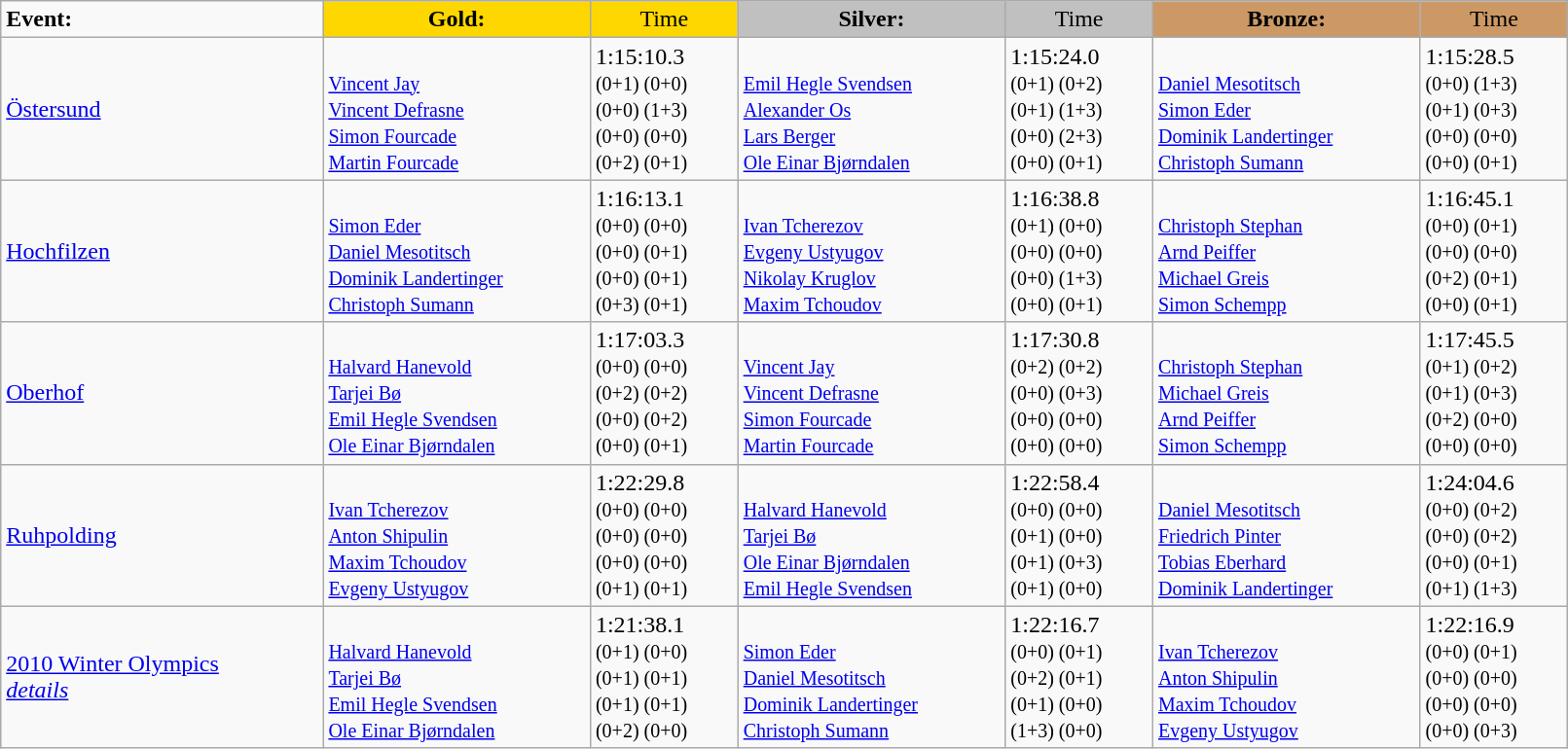<table class="wikitable" width=85%>
<tr>
<td><strong>Event:</strong></td>
<td style="text-align:center;background-color:gold;"><strong>Gold:</strong></td>
<td style="text-align:center;background-color:gold;">Time</td>
<td style="text-align:center;background-color:silver;"><strong>Silver:</strong></td>
<td style="text-align:center;background-color:silver;">Time</td>
<td style="text-align:center;background-color:#CC9966;"><strong>Bronze:</strong></td>
<td style="text-align:center;background-color:#CC9966;">Time</td>
</tr>
<tr>
<td><a href='#'>Östersund</a><br></td>
<td><strong></strong>  <br><small><a href='#'>Vincent Jay</a><br><a href='#'>Vincent Defrasne</a><br><a href='#'>Simon Fourcade</a><br><a href='#'>Martin Fourcade</a></small></td>
<td>1:15:10.3 <br><small>(0+1) (0+0)<br>(0+0) (1+3)<br>(0+0) (0+0)<br>(0+2) (0+1)</small></td>
<td>  <br><small><a href='#'>Emil Hegle Svendsen</a><br><a href='#'>Alexander Os</a><br><a href='#'>Lars Berger</a><br><a href='#'>Ole Einar Bjørndalen</a></small></td>
<td>1:15:24.0 <br><small>(0+1) (0+2)<br>(0+1) (1+3)<br>(0+0) (2+3)<br>(0+0) (0+1)</small></td>
<td>  <br><small><a href='#'>Daniel Mesotitsch</a><br><a href='#'>Simon Eder</a><br><a href='#'>Dominik Landertinger</a><br><a href='#'>Christoph Sumann</a></small></td>
<td>1:15:28.5 <br><small>(0+0) (1+3)<br>(0+1) (0+3)<br>(0+0) (0+0)<br>(0+0) (0+1)</small></td>
</tr>
<tr>
<td><a href='#'>Hochfilzen</a><br></td>
<td><strong></strong>  <br><small><a href='#'>Simon Eder</a><br><a href='#'>Daniel Mesotitsch</a><br><a href='#'>Dominik Landertinger</a><br><a href='#'>Christoph Sumann</a></small></td>
<td>1:16:13.1 <br><small>(0+0) (0+0)<br>(0+0) (0+1)<br>(0+0) (0+1)<br>(0+3) (0+1)</small></td>
<td>  <br><small><a href='#'>Ivan Tcherezov</a><br><a href='#'>Evgeny Ustyugov</a><br><a href='#'>Nikolay Kruglov</a><br><a href='#'>Maxim Tchoudov</a></small></td>
<td>1:16:38.8 <br><small>(0+1) (0+0)<br>(0+0) (0+0)<br>(0+0) (1+3)<br>(0+0) (0+1)</small></td>
<td>  <br><small><a href='#'>Christoph Stephan</a><br><a href='#'>Arnd Peiffer</a><br><a href='#'>Michael Greis</a><br><a href='#'>Simon Schempp</a></small></td>
<td>1:16:45.1 <br><small>(0+0) (0+1)<br>(0+0) (0+0)<br>(0+2) (0+1)<br>(0+0) (0+1)</small></td>
</tr>
<tr>
<td><a href='#'>Oberhof</a> <br></td>
<td><strong></strong>  <br><small><a href='#'>Halvard Hanevold</a><br><a href='#'>Tarjei Bø</a><br><a href='#'>Emil Hegle Svendsen</a><br><a href='#'>Ole Einar Bjørndalen</a></small></td>
<td>1:17:03.3 <br><small>(0+0) (0+0)<br>(0+2) (0+2)<br>(0+0) (0+2)<br>(0+0) (0+1)</small></td>
<td>  <br><small><a href='#'>Vincent Jay</a><br><a href='#'>Vincent Defrasne</a><br><a href='#'>Simon Fourcade</a><br><a href='#'>Martin Fourcade</a></small></td>
<td>1:17:30.8 <br><small>(0+2) (0+2)<br>(0+0) (0+3)<br>(0+0) (0+0)<br>(0+0) (0+0)</small></td>
<td>  <br><small><a href='#'>Christoph Stephan</a><br><a href='#'>Michael Greis</a><br><a href='#'>Arnd Peiffer</a><br><a href='#'>Simon Schempp</a></small></td>
<td>1:17:45.5 <br><small>(0+1) (0+2)<br>(0+1) (0+3)<br>(0+2) (0+0)<br>(0+0) (0+0)</small></td>
</tr>
<tr>
<td><a href='#'>Ruhpolding</a><br></td>
<td><strong></strong>  <br><small><a href='#'>Ivan Tcherezov</a><br><a href='#'>Anton Shipulin</a><br><a href='#'>Maxim Tchoudov</a><br><a href='#'>Evgeny Ustyugov</a></small></td>
<td>1:22:29.8 <br><small>(0+0) (0+0)<br>(0+0) (0+0)<br>(0+0) (0+0)<br>(0+1) (0+1)</small></td>
<td>  <br><small><a href='#'>Halvard Hanevold</a><br><a href='#'>Tarjei Bø</a><br><a href='#'>Ole Einar Bjørndalen</a><br><a href='#'>Emil Hegle Svendsen</a></small></td>
<td>1:22:58.4 <br><small>(0+0) (0+0)<br>(0+1) (0+0)<br>(0+1) (0+3)<br>(0+1) (0+0)</small></td>
<td>  <br><small><a href='#'>Daniel Mesotitsch</a><br><a href='#'>Friedrich Pinter</a><br><a href='#'>Tobias Eberhard</a><br><a href='#'>Dominik Landertinger</a></small></td>
<td>1:24:04.6 <br><small>(0+0) (0+2)<br>(0+0) (0+2)<br>(0+0) (0+1)<br>(0+1) (1+3)</small></td>
</tr>
<tr>
<td><a href='#'>2010 Winter Olympics</a><br><em><a href='#'>details</a></em></td>
<td><strong></strong>  <br><small><a href='#'>Halvard Hanevold</a><br><a href='#'>Tarjei Bø</a><br><a href='#'>Emil Hegle Svendsen</a><br><a href='#'>Ole Einar Bjørndalen</a></small></td>
<td>1:21:38.1 <br><small>(0+1) (0+0)<br>(0+1) (0+1)<br>(0+1) (0+1)<br>(0+2) (0+0)</small></td>
<td>  <br><small><a href='#'>Simon Eder</a><br><a href='#'>Daniel Mesotitsch</a><br><a href='#'>Dominik Landertinger</a><br><a href='#'>Christoph Sumann</a></small></td>
<td>1:22:16.7 <br><small>(0+0) (0+1)<br>(0+2) (0+1)<br>(0+1) (0+0)<br>(1+3) (0+0)</small></td>
<td>  <br><small><a href='#'>Ivan Tcherezov</a><br><a href='#'>Anton Shipulin</a><br><a href='#'>Maxim Tchoudov</a><br><a href='#'>Evgeny Ustyugov</a></small></td>
<td>1:22:16.9 <br><small>(0+0) (0+1)<br>(0+0) (0+0)<br>(0+0) (0+0)<br>(0+0) (0+3)</small></td>
</tr>
</table>
